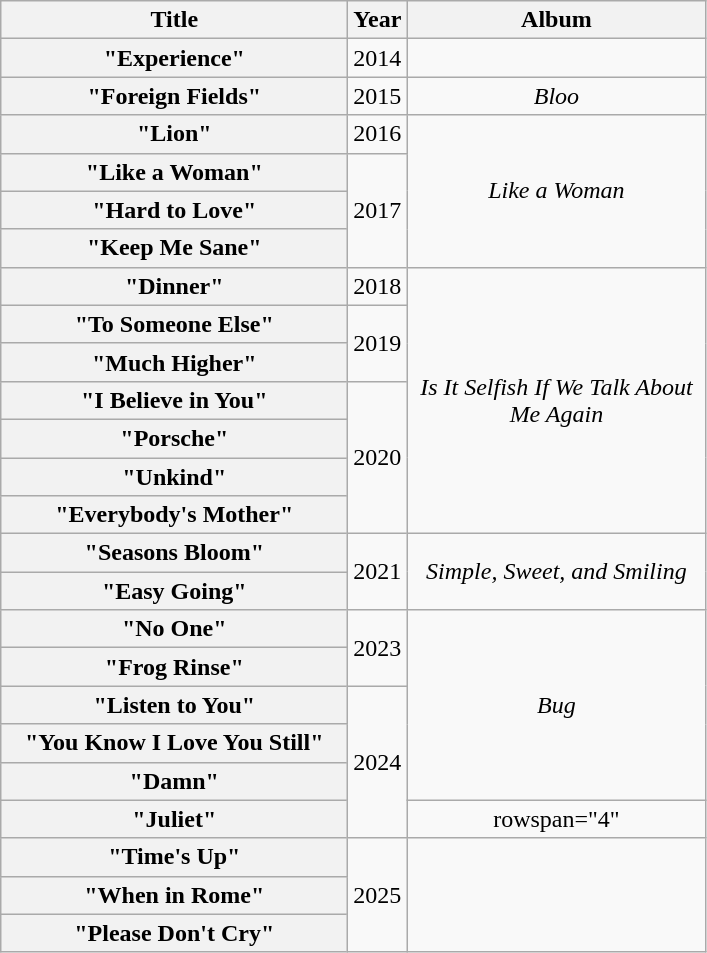<table class="wikitable plainrowheaders" style="text-align:center;">
<tr>
<th scope="col" style="width:14em;">Title</th>
<th scope="col" style="width:1em;">Year</th>
<th scope="col" style="width:12em;">Album</th>
</tr>
<tr>
<th scope="row">"Experience"</th>
<td>2014</td>
<td></td>
</tr>
<tr>
<th scope="row">"Foreign Fields"</th>
<td>2015</td>
<td><em>Bloo</em></td>
</tr>
<tr>
<th scope="row">"Lion"</th>
<td>2016</td>
<td rowspan="4"><em>Like a Woman</em></td>
</tr>
<tr>
<th scope="row">"Like a Woman"</th>
<td rowspan="3">2017</td>
</tr>
<tr>
<th scope="row">"Hard to Love"</th>
</tr>
<tr>
<th scope="row">"Keep Me Sane"</th>
</tr>
<tr>
<th scope="row">"Dinner"</th>
<td>2018</td>
<td rowspan="7"><em>Is It Selfish If We Talk About Me Again</em></td>
</tr>
<tr>
<th scope="row">"To Someone Else"</th>
<td rowspan="2">2019</td>
</tr>
<tr>
<th scope="row">"Much Higher"</th>
</tr>
<tr>
<th scope="row">"I Believe in You"<br></th>
<td rowspan="4">2020</td>
</tr>
<tr>
<th scope="row">"Porsche"</th>
</tr>
<tr>
<th scope="row">"Unkind"</th>
</tr>
<tr>
<th scope="row">"Everybody's Mother"</th>
</tr>
<tr>
<th scope="row">"Seasons Bloom"</th>
<td rowspan="2">2021</td>
<td rowspan="2"><em>Simple, Sweet, and Smiling</em></td>
</tr>
<tr>
<th scope="row">"Easy Going"</th>
</tr>
<tr>
<th scope="row">"No One"</th>
<td rowspan="2">2023</td>
<td rowspan="5"><em>Bug</em></td>
</tr>
<tr>
<th scope="row">"Frog Rinse"</th>
</tr>
<tr>
<th scope="row">"Listen to You"</th>
<td rowspan="4">2024</td>
</tr>
<tr>
<th scope="row">"You Know I Love You Still"</th>
</tr>
<tr>
<th scope="row">"Damn"</th>
</tr>
<tr>
<th scope="row">"Juliet"</th>
<td>rowspan="4" </td>
</tr>
<tr>
<th scope="row">"Time's Up"<br></th>
<td rowspan="3">2025</td>
</tr>
<tr>
<th scope="row">"When in Rome"</th>
</tr>
<tr>
<th scope="row">"Please Don't Cry"</th>
</tr>
</table>
